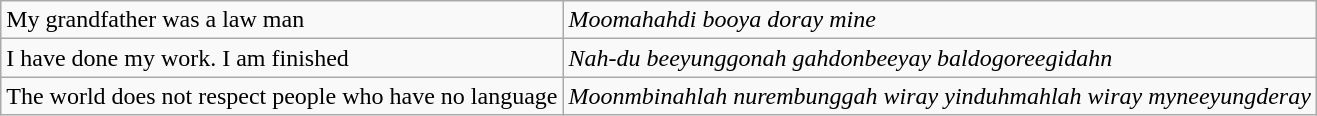<table class="wikitable">
<tr>
<td>My grandfather was a law man</td>
<td><em>Moomahahdi booya doray mine</em></td>
</tr>
<tr>
<td>I have done my work. I am finished</td>
<td><em>Nah-du beeyunggonah gahdonbeeyay baldogoreegidahn</em></td>
</tr>
<tr>
<td>The world does not respect people who have no language</td>
<td><em>Moonmbinahlah nurembunggah wiray yinduhmahlah wiray myneeyungderay</em></td>
</tr>
</table>
